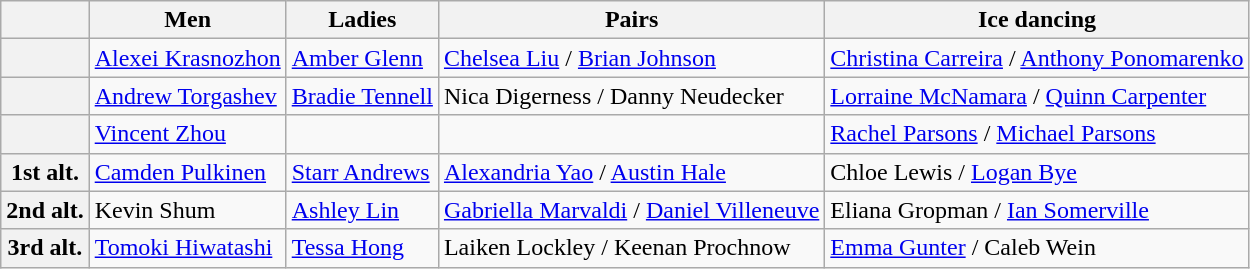<table class="wikitable">
<tr>
<th></th>
<th>Men</th>
<th>Ladies</th>
<th>Pairs</th>
<th>Ice dancing</th>
</tr>
<tr>
<th></th>
<td><a href='#'>Alexei Krasnozhon</a></td>
<td><a href='#'>Amber Glenn</a></td>
<td><a href='#'>Chelsea Liu</a> / <a href='#'>Brian Johnson</a></td>
<td><a href='#'>Christina Carreira</a> / <a href='#'>Anthony Ponomarenko</a></td>
</tr>
<tr>
<th></th>
<td><a href='#'>Andrew Torgashev</a></td>
<td><a href='#'>Bradie Tennell</a></td>
<td>Nica Digerness / Danny Neudecker</td>
<td><a href='#'>Lorraine McNamara</a> / <a href='#'>Quinn Carpenter</a></td>
</tr>
<tr>
<th></th>
<td><a href='#'>Vincent Zhou</a></td>
<td></td>
<td></td>
<td><a href='#'>Rachel Parsons</a> / <a href='#'>Michael Parsons</a></td>
</tr>
<tr>
<th>1st alt.</th>
<td><a href='#'>Camden Pulkinen</a></td>
<td><a href='#'>Starr Andrews</a></td>
<td><a href='#'>Alexandria Yao</a> / <a href='#'>Austin Hale</a></td>
<td>Chloe Lewis / <a href='#'>Logan Bye</a></td>
</tr>
<tr>
<th>2nd alt.</th>
<td>Kevin Shum</td>
<td><a href='#'>Ashley Lin</a></td>
<td><a href='#'>Gabriella Marvaldi</a> / <a href='#'>Daniel Villeneuve</a></td>
<td>Eliana Gropman / <a href='#'>Ian Somerville</a></td>
</tr>
<tr>
<th>3rd alt.</th>
<td><a href='#'>Tomoki Hiwatashi</a></td>
<td><a href='#'>Tessa Hong</a></td>
<td>Laiken Lockley / Keenan Prochnow</td>
<td><a href='#'>Emma Gunter</a> / Caleb Wein</td>
</tr>
</table>
